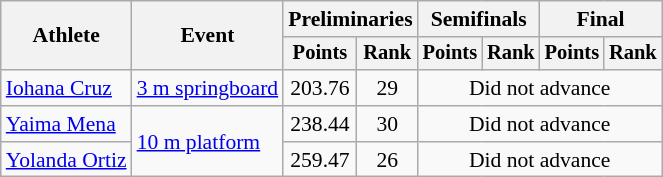<table class=wikitable style="font-size:90%">
<tr>
<th rowspan="2">Athlete</th>
<th rowspan="2">Event</th>
<th colspan="2">Preliminaries</th>
<th colspan="2">Semifinals</th>
<th colspan="2">Final</th>
</tr>
<tr style="font-size:95%">
<th>Points</th>
<th>Rank</th>
<th>Points</th>
<th>Rank</th>
<th>Points</th>
<th>Rank</th>
</tr>
<tr align=center>
<td align=left><a href='#'>Iohana Cruz</a></td>
<td align=left><a href='#'>3 m springboard</a></td>
<td>203.76</td>
<td>29</td>
<td colspan=4>Did not advance</td>
</tr>
<tr align=center>
<td align=left><a href='#'>Yaima Mena</a></td>
<td align=left rowspan=2><a href='#'>10 m platform</a></td>
<td>238.44</td>
<td>30</td>
<td colspan=4>Did not advance</td>
</tr>
<tr align=center>
<td align=left><a href='#'>Yolanda Ortiz</a></td>
<td>259.47</td>
<td>26</td>
<td colspan=4>Did not advance</td>
</tr>
</table>
